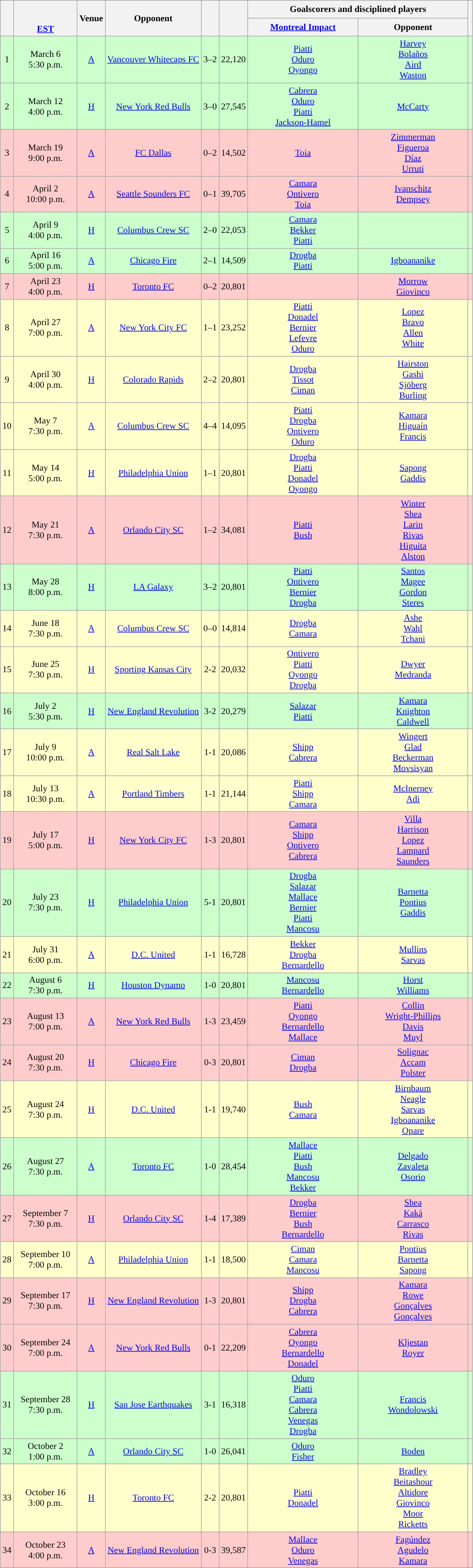<table class="wikitable" Style="text-align: center;font-size:85%">
<tr>
<th rowspan="2"></th>
<th rowspan="2" style="width:90px"><br><br><a href='#'>EST</a></th>
<th rowspan="2">Venue</th>
<th rowspan="2">Opponent</th>
<th rowspan="2"><br></th>
<th rowspan="2"></th>
<th colspan="2">Goalscorers and disciplined players</th>
<th rowspan="2"></th>
</tr>
<tr>
<th style="width:160px"><a href='#'>Montreal Impact</a></th>
<th style="width:160px">Opponent</th>
</tr>
<tr style="background:#cfc">
<td>1</td>
<td>March 6<br>5:30 p.m.</td>
<td><a href='#'>A</a></td>
<td><a href='#'>Vancouver Whitecaps FC</a></td>
<td>3–2</td>
<td>22,120</td>
<td><a href='#'>Piatti</a> <br><a href='#'>Oduro</a> <br><a href='#'>Oyongo</a> </td>
<td><a href='#'>Harvey</a> <br><a href='#'>Bolaños</a> <br><a href='#'>Aird</a> <br><a href='#'>Waston</a> </td>
<td></td>
</tr>
<tr style="background:#cfc">
<td>2</td>
<td>March 12<br>4:00 p.m.</td>
<td><a href='#'>H</a></td>
<td><a href='#'>New York Red Bulls</a></td>
<td>3–0</td>
<td>27,545</td>
<td><a href='#'>Cabrera</a> <br><a href='#'>Oduro</a> <br><a href='#'>Piatti</a> <br><a href='#'>Jackson-Hamel</a> </td>
<td><a href='#'>McCarty</a> </td>
<td></td>
</tr>
<tr style="background:#fcc;" loss.>
<td>3</td>
<td>March 19<br>9:00 p.m.</td>
<td><a href='#'>A</a></td>
<td><a href='#'>FC Dallas</a></td>
<td>0–2</td>
<td>14,502</td>
<td><a href='#'>Toia</a> </td>
<td><a href='#'>Zimmerman</a> <br><a href='#'>Figueroa</a> <br><a href='#'>Díaz</a> <br><a href='#'>Urruti</a> </td>
<td></td>
</tr>
<tr style="background:#fcc;">
<td>4</td>
<td>April 2<br>10:00 p.m.</td>
<td><a href='#'>A</a></td>
<td><a href='#'>Seattle Sounders FC</a></td>
<td>0–1</td>
<td>39,705</td>
<td><a href='#'>Camara</a> <br><a href='#'>Ontivero</a> <br><a href='#'>Toia</a> </td>
<td><a href='#'>Ivanschitz</a> <br><a href='#'>Dempsey</a> </td>
<td></td>
</tr>
<tr style="background:#cfc">
<td>5</td>
<td>April 9<br>4:00 p.m.</td>
<td><a href='#'>H</a></td>
<td><a href='#'>Columbus Crew SC</a></td>
<td>2–0</td>
<td>22,053</td>
<td><a href='#'>Camara</a> <br><a href='#'>Bekker</a> <br><a href='#'>Piatti</a> </td>
<td></td>
<td></td>
</tr>
<tr style="background:#cfc">
<td>6</td>
<td>April 16<br>5:00 p.m.</td>
<td><a href='#'>A</a></td>
<td><a href='#'>Chicago Fire</a></td>
<td>2–1</td>
<td>14,509</td>
<td><a href='#'>Drogba</a> <br><a href='#'>Piatti</a> </td>
<td><a href='#'>Igboananike</a> </td>
<td></td>
</tr>
<tr style="background:#fcc">
<td>7</td>
<td>April 23<br>4:00 p.m.</td>
<td><a href='#'>H</a></td>
<td><a href='#'>Toronto FC</a></td>
<td>0–2</td>
<td>20,801</td>
<td></td>
<td><a href='#'>Morrow</a> <br><a href='#'>Giovinco</a> </td>
<td></td>
</tr>
<tr style="background:#ffc">
<td>8</td>
<td>April 27<br>7:00 p.m.</td>
<td><a href='#'>A</a></td>
<td><a href='#'>New York City FC</a></td>
<td>1–1</td>
<td>23,252</td>
<td><a href='#'>Piatti</a> <br><a href='#'>Donadel</a> <br><a href='#'>Bernier</a> <br><a href='#'>Lefevre</a><br><a href='#'>Oduro</a> </td>
<td><a href='#'>Lopez</a> <br><a href='#'>Bravo</a> <br><a href='#'>Allen</a> <br><a href='#'>White</a> </td>
<td></td>
</tr>
<tr style="background:#ffc" for a draw>
<td>9</td>
<td>April 30<br>4:00 p.m.</td>
<td><a href='#'>H</a></td>
<td><a href='#'>Colorado Rapids</a></td>
<td>2–2</td>
<td>20,801</td>
<td><a href='#'>Drogba</a> <br><a href='#'>Tissot</a> <br><a href='#'>Ciman</a> <br></td>
<td><a href='#'>Hairston</a> <br><a href='#'>Gashi</a>  <br><a href='#'>Sjöberg</a> <br><a href='#'>Burling</a> </td>
<td></td>
</tr>
<tr style="background:#ffc" for a draw>
<td>10</td>
<td>May 7<br>7:30 p.m.</td>
<td><a href='#'>A</a></td>
<td><a href='#'>Columbus Crew SC</a></td>
<td>4–4</td>
<td>14,095</td>
<td><a href='#'>Piatti</a> <br><a href='#'>Drogba</a> <br><a href='#'>Ontivero</a> <br><a href='#'>Oduro</a> </td>
<td><a href='#'>Kamara</a> <br><a href='#'>Higuaín</a> <br><a href='#'>Francis</a> </td>
<td></td>
</tr>
<tr style="background:#ffc" for a draw>
<td>11</td>
<td>May 14<br>5:00 p.m.</td>
<td><a href='#'>H</a></td>
<td><a href='#'>Philadelphia Union</a></td>
<td>1–1</td>
<td>20,801</td>
<td><a href='#'>Drogba</a> <br><a href='#'>Piatti</a> <br><a href='#'>Donadel</a> <br><a href='#'>Oyongo</a> </td>
<td><a href='#'>Sapong</a> <br><a href='#'>Gaddis</a> </td>
<td></td>
</tr>
<tr style="background:#fcc" for a loss.>
<td>12</td>
<td>May 21<br>7:30 p.m.</td>
<td><a href='#'>A</a></td>
<td><a href='#'>Orlando City SC</a></td>
<td>1–2</td>
<td>34,081</td>
<td><a href='#'>Piatti</a> <br><a href='#'>Bush</a> </td>
<td><a href='#'>Winter</a> <br><a href='#'>Shea</a> <br><a href='#'>Larin</a> <br><a href='#'>Rivas</a> <br><a href='#'>Higuita</a> <br><a href='#'>Alston</a> </td>
<td></td>
</tr>
<tr style="background:#cfc">
<td>13</td>
<td>May 28<br>8:00 p.m.</td>
<td><a href='#'>H</a></td>
<td><a href='#'>LA Galaxy</a></td>
<td>3–2</td>
<td>20,801</td>
<td><a href='#'>Piatti</a> <br><a href='#'>Ontivero</a> <br><a href='#'>Bernier</a><br><a href='#'>Drogba</a>  </td>
<td><a href='#'>Santos</a> <br><a href='#'>Magee</a> <br><a href='#'>Gordon</a> <br><a href='#'>Steres</a> </td>
<td></td>
</tr>
<tr style="background:#ffc">
<td>14</td>
<td>June 18<br>7:30 p.m.</td>
<td><a href='#'>A</a></td>
<td><a href='#'>Columbus Crew SC</a></td>
<td>0–0</td>
<td>14,814</td>
<td><a href='#'>Drogba</a> <br><a href='#'>Camara</a> </td>
<td><a href='#'>Ashe</a> <br><a href='#'>Wahl</a> <br><a href='#'>Tchani</a></td>
<td></td>
</tr>
<tr style="background:#ffc">
<td>15</td>
<td>June 25<br>7:30 p.m.</td>
<td><a href='#'>H</a></td>
<td><a href='#'>Sporting Kansas City</a></td>
<td>2-2</td>
<td>20,032</td>
<td><a href='#'>Ontivero</a> <br><a href='#'>Piatti</a> <br><a href='#'>Oyongo</a> <br><a href='#'>Drogba</a> </td>
<td><a href='#'>Dwyer</a> <br><a href='#'>Medranda</a> </td>
<td></td>
</tr>
<tr style="background:#cfc">
<td>16</td>
<td>July 2<br>5:30 p.m.</td>
<td><a href='#'>H</a></td>
<td><a href='#'>New England Revolution</a></td>
<td>3-2</td>
<td>20,279</td>
<td><a href='#'>Salazar</a> <br><a href='#'>Piatti</a> </td>
<td><a href='#'>Kamara</a> <br><a href='#'>Knighton</a> <br><a href='#'>Caldwell</a> </td>
<td></td>
</tr>
<tr style="background:#ffc">
<td>17</td>
<td>July 9<br>10:00 p.m.</td>
<td><a href='#'>A</a></td>
<td><a href='#'>Real Salt Lake</a></td>
<td>1-1</td>
<td>20,086</td>
<td><a href='#'>Shipp</a> <br><a href='#'>Cabrera</a> </td>
<td><a href='#'>Wingert</a> <br><a href='#'>Glad</a> <br><a href='#'>Beckerman</a> <br><a href='#'>Movsisyan</a> </td>
<td></td>
</tr>
<tr style="background:#ffc">
<td>18</td>
<td>July 13<br>10:30 p.m.</td>
<td><a href='#'>A</a></td>
<td><a href='#'>Portland Timbers</a></td>
<td>1-1</td>
<td>21,144</td>
<td><a href='#'>Piatti</a> <br><a href='#'>Shipp</a> <br><a href='#'>Camara</a> </td>
<td><a href='#'>McInerney</a> <br><a href='#'>Adi</a> </td>
<td></td>
</tr>
<tr style="background:#fcc;" loss.>
<td>19</td>
<td>July 17<br>5:00 p.m.</td>
<td><a href='#'>H</a></td>
<td><a href='#'>New York City FC</a></td>
<td>1-3</td>
<td>20,801</td>
<td><a href='#'>Camara</a> <br><a href='#'>Shipp</a> <br><a href='#'>Ontivero</a> <br><a href='#'>Cabrera</a> </td>
<td><a href='#'>Villa</a> <br><a href='#'>Harrison</a> <br><a href='#'>Lopez</a> <br><a href='#'>Lampard</a> <br><a href='#'>Saunders</a> </td>
<td></td>
</tr>
<tr style="background:#cfc">
<td>20</td>
<td>July 23<br>7:30 p.m.</td>
<td><a href='#'>H</a></td>
<td><a href='#'>Philadelphia Union</a></td>
<td>5-1</td>
<td>20,801</td>
<td><a href='#'>Drogba</a> <br><a href='#'>Salazar</a> <br><a href='#'>Mallace</a> <br><a href='#'>Bernier</a> <br><a href='#'>Piatti</a> <br><a href='#'>Mancosu</a> </td>
<td><a href='#'>Barnetta</a> <br><a href='#'>Pontius</a> <br><a href='#'>Gaddis</a> </td>
<td></td>
</tr>
<tr style="background:#ffc" for a draw>
<td>21</td>
<td>July 31<br>6:00 p.m.</td>
<td><a href='#'>A</a></td>
<td><a href='#'>D.C. United</a></td>
<td>1-1</td>
<td>16,728</td>
<td><a href='#'>Bekker</a> <br><a href='#'>Drogba</a> <br><a href='#'>Bernardello</a> </td>
<td><a href='#'>Mullins</a> <br><a href='#'>Sarvas</a> </td>
<td></td>
</tr>
<tr style="background:#cfc">
<td>22</td>
<td>August 6<br>7:30 p.m.</td>
<td><a href='#'>H</a></td>
<td><a href='#'>Houston Dynamo</a></td>
<td>1-0</td>
<td>20,801</td>
<td><a href='#'>Mancosu</a> <br><a href='#'>Bernardello</a> </td>
<td><a href='#'>Horst</a> <br><a href='#'>Williams</a> </td>
<td></td>
</tr>
<tr style="background:#fcc;" loss.>
<td>23</td>
<td>August 13<br>7:00 p.m.</td>
<td><a href='#'>A</a></td>
<td><a href='#'>New York Red Bulls</a></td>
<td>1-3</td>
<td>23,459</td>
<td><a href='#'>Piatti</a> <br><a href='#'>Oyongo</a> <br><a href='#'>Bernardello</a> <br><a href='#'>Mallace</a> </td>
<td><a href='#'>Collin</a> <br><a href='#'>Wright-Phillips</a> <br><a href='#'>Davis</a> <br><a href='#'>Muyl</a> </td>
<td></td>
</tr>
<tr style="background:#fcc;" loss.>
<td>24</td>
<td>August 20<br>7:30 p.m.</td>
<td><a href='#'>H</a></td>
<td><a href='#'>Chicago Fire</a></td>
<td>0-3</td>
<td>20,801</td>
<td><a href='#'>Ciman</a> <br><a href='#'>Drogba</a> </td>
<td><a href='#'>Solignac</a> <br><a href='#'>Accam</a> <br><a href='#'>Polster</a> </td>
<td></td>
</tr>
<tr style="background:#ffc" for a draw>
<td>25</td>
<td>August 24<br>7:30 p.m.</td>
<td><a href='#'>H</a></td>
<td><a href='#'>D.C. United</a></td>
<td>1-1</td>
<td>19,740</td>
<td><a href='#'>Bush</a> <br><a href='#'>Camara</a> </td>
<td><a href='#'>Birnbaum</a> <br><a href='#'>Neagle</a> <br><a href='#'>Sarvas</a> <br><a href='#'>Igboananike</a> <br><a href='#'>Opare</a> </td>
<td></td>
</tr>
<tr style="background:#cfc">
<td>26</td>
<td>August 27<br>7:30 p.m.</td>
<td><a href='#'>A</a></td>
<td><a href='#'>Toronto FC</a></td>
<td>1-0</td>
<td>28,454</td>
<td><a href='#'>Mallace</a> <br><a href='#'>Piatti</a> <br><a href='#'>Bush</a> <br><a href='#'>Mancosu</a> <br><a href='#'>Bekker</a> </td>
<td><a href='#'>Delgado</a> <br><a href='#'>Zavaleta</a> <br><a href='#'>Osorio</a> </td>
<td></td>
</tr>
<tr style="background:#fcc;" loss.>
<td>27</td>
<td>September 7<br>7:30 p.m.</td>
<td><a href='#'>H</a></td>
<td><a href='#'>Orlando City SC</a></td>
<td>1-4</td>
<td>17,389</td>
<td><a href='#'>Drogba</a> <br><a href='#'>Bernier</a> <br><a href='#'>Bush</a> <br><a href='#'>Bernardello</a> </td>
<td><a href='#'>Shea</a> <br><a href='#'>Kaká</a> <br><a href='#'>Carrasco</a> <br><a href='#'>Rivas</a> </td>
<td></td>
</tr>
<tr style="background:#ffc">
<td>28</td>
<td>September 10<br>7:00 p.m.</td>
<td><a href='#'>A</a></td>
<td><a href='#'>Philadelphia Union</a></td>
<td>1-1</td>
<td>18,500</td>
<td><a href='#'>Ciman</a> <br><a href='#'>Camara</a> <br><a href='#'>Mancosu</a> </td>
<td><a href='#'>Pontius</a> <br><a href='#'>Barnetta</a> <br><a href='#'>Sapong</a> </td>
<td></td>
</tr>
<tr style="background:#fcc;" loss.>
<td>29</td>
<td>September 17<br>7:30 p.m.</td>
<td><a href='#'>H</a></td>
<td><a href='#'>New England Revolution</a></td>
<td>1-3</td>
<td>20,801</td>
<td><a href='#'>Shipp</a> <br><a href='#'>Drogba</a> <br><a href='#'>Cabrera</a> </td>
<td><a href='#'>Kamara</a> <br><a href='#'>Rowe</a> <br><a href='#'>Gonçalves</a> <br><a href='#'>Gonçalves</a> </td>
<td></td>
</tr>
<tr style="background:#fcc;" loss.>
<td>30</td>
<td>September 24<br>7:00 p.m.</td>
<td><a href='#'>A</a></td>
<td><a href='#'>New York Red Bulls</a></td>
<td>0-1</td>
<td>22,209</td>
<td><a href='#'>Cabrera</a> <br><a href='#'>Oyongo</a> <br><a href='#'>Bernardello</a> <br><a href='#'>Donadel</a> </td>
<td><a href='#'>Kljestan</a> <br><a href='#'>Royer</a> </td>
<td></td>
</tr>
<tr style="background:#cfc">
<td>31</td>
<td>September 28<br>7:30 p.m.</td>
<td><a href='#'>H</a></td>
<td><a href='#'>San Jose Earthquakes</a></td>
<td>3-1</td>
<td>16,318</td>
<td><a href='#'>Oduro</a> <br><a href='#'>Piatti</a> <br><a href='#'>Camara</a> <br><a href='#'>Cabrera</a> <br><a href='#'>Venegas</a> <br><a href='#'>Drogba</a> </td>
<td><a href='#'>Francis</a> <br><a href='#'>Wondolowski</a> </td>
<td></td>
</tr>
<tr style="background:#cfc">
<td>32</td>
<td>October 2<br>1:00 p.m.</td>
<td><a href='#'>A</a></td>
<td><a href='#'>Orlando City SC</a></td>
<td>1-0</td>
<td>26,041</td>
<td><a href='#'>Oduro</a> <br><a href='#'>Fisher</a> </td>
<td><a href='#'>Boden</a> </td>
<td></td>
</tr>
<tr style="background:#ffc">
<td>33</td>
<td>October 16<br>3:00 p.m.</td>
<td><a href='#'>H</a></td>
<td><a href='#'>Toronto FC</a></td>
<td>2-2</td>
<td>20,801</td>
<td><a href='#'>Piatti</a> <br><a href='#'>Donadel</a> </td>
<td><a href='#'>Bradley</a> <br><a href='#'>Beitashour</a> <br><a href='#'>Altidore</a> <br><a href='#'>Giovinco</a> <br><a href='#'>Moor</a> <br><a href='#'>Ricketts</a> </td>
<td></td>
</tr>
<tr style="background:#fcc;">
<td>34</td>
<td>October 23<br>4:00 p.m.</td>
<td><a href='#'>A</a></td>
<td><a href='#'>New England Revolution</a></td>
<td>0-3</td>
<td>39,587</td>
<td><a href='#'>Mallace</a> <br><a href='#'>Oduro</a> <br><a href='#'>Venegas</a> </td>
<td><a href='#'>Fagúndez</a> <br><a href='#'>Agudelo</a> <br><a href='#'>Kamara</a> </td>
<td></td>
</tr>
</table>
